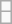<table class="wikitable" align="right">
<tr style="vertical-align:top">
<td></td>
</tr>
<tr>
<td></td>
</tr>
</table>
